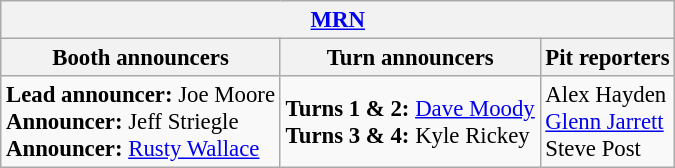<table class="wikitable" style="font-size: 95%;">
<tr>
<th colspan="3"><a href='#'>MRN</a></th>
</tr>
<tr>
<th>Booth announcers</th>
<th>Turn announcers</th>
<th>Pit reporters</th>
</tr>
<tr>
<td><strong>Lead announcer:</strong> Joe Moore<br><strong>Announcer:</strong> Jeff Striegle<br><strong>Announcer:</strong> <a href='#'>Rusty Wallace</a></td>
<td><strong>Turns 1 & 2:</strong> <a href='#'>Dave Moody</a><br><strong>Turns 3 & 4:</strong> Kyle Rickey</td>
<td>Alex Hayden<br><a href='#'>Glenn Jarrett</a><br>Steve Post<br></td>
</tr>
</table>
